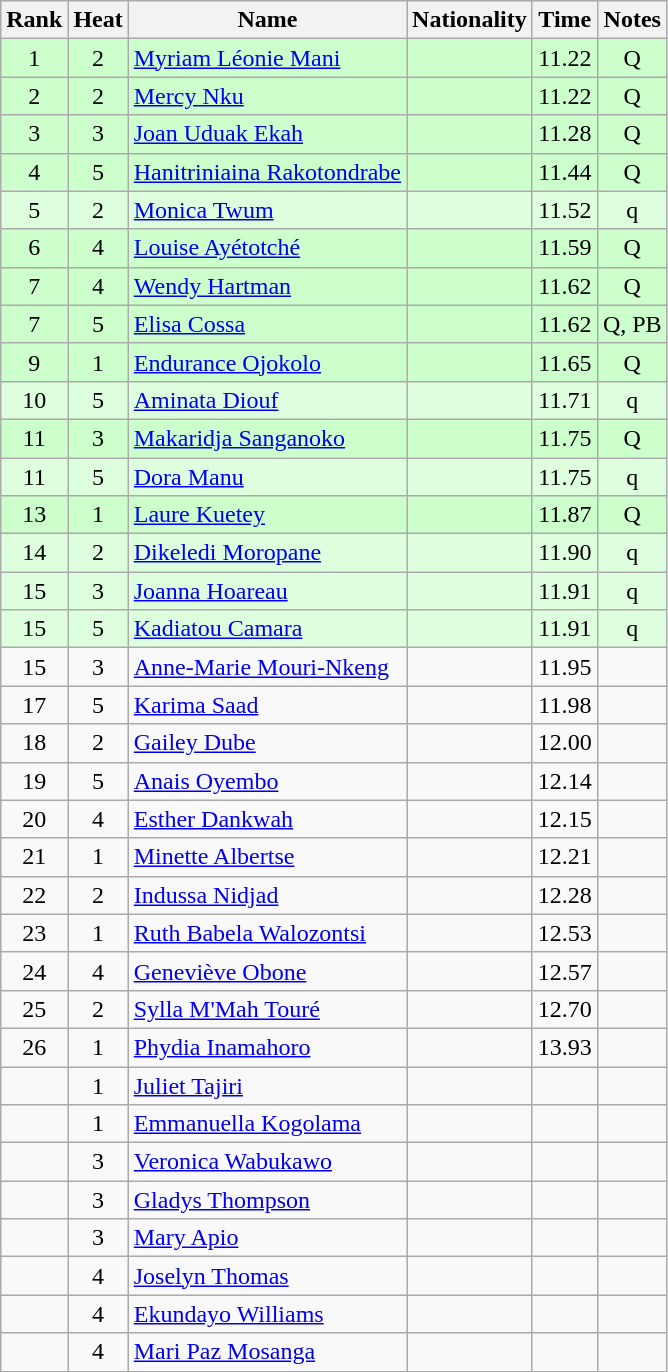<table class="wikitable sortable" style="text-align:center">
<tr>
<th>Rank</th>
<th>Heat</th>
<th>Name</th>
<th>Nationality</th>
<th>Time</th>
<th>Notes</th>
</tr>
<tr bgcolor=ccffcc>
<td>1</td>
<td>2</td>
<td align=left><a href='#'>Myriam Léonie Mani</a></td>
<td align=left></td>
<td>11.22</td>
<td>Q</td>
</tr>
<tr bgcolor=ccffcc>
<td>2</td>
<td>2</td>
<td align=left><a href='#'>Mercy Nku</a></td>
<td align=left></td>
<td>11.22</td>
<td>Q</td>
</tr>
<tr bgcolor=ccffcc>
<td>3</td>
<td>3</td>
<td align=left><a href='#'>Joan Uduak Ekah</a></td>
<td align=left></td>
<td>11.28</td>
<td>Q</td>
</tr>
<tr bgcolor=ccffcc>
<td>4</td>
<td>5</td>
<td align=left><a href='#'>Hanitriniaina Rakotondrabe</a></td>
<td align=left></td>
<td>11.44</td>
<td>Q</td>
</tr>
<tr bgcolor=ddffdd>
<td>5</td>
<td>2</td>
<td align=left><a href='#'>Monica Twum</a></td>
<td align=left></td>
<td>11.52</td>
<td>q</td>
</tr>
<tr bgcolor=ccffcc>
<td>6</td>
<td>4</td>
<td align=left><a href='#'>Louise Ayétotché</a></td>
<td align=left></td>
<td>11.59</td>
<td>Q</td>
</tr>
<tr bgcolor=ccffcc>
<td>7</td>
<td>4</td>
<td align=left><a href='#'>Wendy Hartman</a></td>
<td align=left></td>
<td>11.62</td>
<td>Q</td>
</tr>
<tr bgcolor=ccffcc>
<td>7</td>
<td>5</td>
<td align=left><a href='#'>Elisa Cossa</a></td>
<td align=left></td>
<td>11.62</td>
<td>Q, PB</td>
</tr>
<tr bgcolor=ccffcc>
<td>9</td>
<td>1</td>
<td align=left><a href='#'>Endurance Ojokolo</a></td>
<td align=left></td>
<td>11.65</td>
<td>Q</td>
</tr>
<tr bgcolor=ddffdd>
<td>10</td>
<td>5</td>
<td align=left><a href='#'>Aminata Diouf</a></td>
<td align=left></td>
<td>11.71</td>
<td>q</td>
</tr>
<tr bgcolor=ccffcc>
<td>11</td>
<td>3</td>
<td align=left><a href='#'>Makaridja Sanganoko</a></td>
<td align=left></td>
<td>11.75</td>
<td>Q</td>
</tr>
<tr bgcolor=ddffdd>
<td>11</td>
<td>5</td>
<td align=left><a href='#'>Dora Manu</a></td>
<td align=left></td>
<td>11.75</td>
<td>q</td>
</tr>
<tr bgcolor=ccffcc>
<td>13</td>
<td>1</td>
<td align=left><a href='#'>Laure Kuetey</a></td>
<td align=left></td>
<td>11.87</td>
<td>Q</td>
</tr>
<tr bgcolor=ddffdd>
<td>14</td>
<td>2</td>
<td align=left><a href='#'>Dikeledi Moropane</a></td>
<td align=left></td>
<td>11.90</td>
<td>q</td>
</tr>
<tr bgcolor=ddffdd>
<td>15</td>
<td>3</td>
<td align=left><a href='#'>Joanna Hoareau</a></td>
<td align=left></td>
<td>11.91</td>
<td>q</td>
</tr>
<tr bgcolor=ddffdd>
<td>15</td>
<td>5</td>
<td align=left><a href='#'>Kadiatou Camara</a></td>
<td align=left></td>
<td>11.91</td>
<td>q</td>
</tr>
<tr>
<td>15</td>
<td>3</td>
<td align=left><a href='#'>Anne-Marie Mouri-Nkeng</a></td>
<td align=left></td>
<td>11.95</td>
<td></td>
</tr>
<tr>
<td>17</td>
<td>5</td>
<td align=left><a href='#'>Karima Saad</a></td>
<td align=left></td>
<td>11.98</td>
<td></td>
</tr>
<tr>
<td>18</td>
<td>2</td>
<td align=left><a href='#'>Gailey Dube</a></td>
<td align=left></td>
<td>12.00</td>
<td></td>
</tr>
<tr>
<td>19</td>
<td>5</td>
<td align=left><a href='#'>Anais Oyembo</a></td>
<td align=left></td>
<td>12.14</td>
<td></td>
</tr>
<tr>
<td>20</td>
<td>4</td>
<td align=left><a href='#'>Esther Dankwah</a></td>
<td align=left></td>
<td>12.15</td>
<td></td>
</tr>
<tr>
<td>21</td>
<td>1</td>
<td align=left><a href='#'>Minette Albertse</a></td>
<td align=left></td>
<td>12.21</td>
<td></td>
</tr>
<tr>
<td>22</td>
<td>2</td>
<td align=left><a href='#'>Indussa Nidjad</a></td>
<td align=left></td>
<td>12.28</td>
<td></td>
</tr>
<tr>
<td>23</td>
<td>1</td>
<td align=left><a href='#'>Ruth Babela Walozontsi</a></td>
<td align=left></td>
<td>12.53</td>
<td></td>
</tr>
<tr>
<td>24</td>
<td>4</td>
<td align=left><a href='#'>Geneviève Obone</a></td>
<td align=left></td>
<td>12.57</td>
<td></td>
</tr>
<tr>
<td>25</td>
<td>2</td>
<td align=left><a href='#'>Sylla M'Mah Touré</a></td>
<td align=left></td>
<td>12.70</td>
<td></td>
</tr>
<tr>
<td>26</td>
<td>1</td>
<td align=left><a href='#'>Phydia Inamahoro</a></td>
<td align=left></td>
<td>13.93</td>
<td></td>
</tr>
<tr>
<td></td>
<td>1</td>
<td align=left><a href='#'>Juliet Tajiri</a></td>
<td align=left></td>
<td></td>
<td></td>
</tr>
<tr>
<td></td>
<td>1</td>
<td align=left><a href='#'>Emmanuella Kogolama</a></td>
<td align=left></td>
<td></td>
<td></td>
</tr>
<tr>
<td></td>
<td>3</td>
<td align=left><a href='#'>Veronica Wabukawo</a></td>
<td align=left></td>
<td></td>
<td></td>
</tr>
<tr>
<td></td>
<td>3</td>
<td align=left><a href='#'>Gladys Thompson</a></td>
<td align=left></td>
<td></td>
<td></td>
</tr>
<tr>
<td></td>
<td>3</td>
<td align=left><a href='#'>Mary Apio</a></td>
<td align=left></td>
<td></td>
<td></td>
</tr>
<tr>
<td></td>
<td>4</td>
<td align=left><a href='#'>Joselyn Thomas</a></td>
<td align=left></td>
<td></td>
<td></td>
</tr>
<tr>
<td></td>
<td>4</td>
<td align=left><a href='#'>Ekundayo Williams</a></td>
<td align=left></td>
<td></td>
<td></td>
</tr>
<tr>
<td></td>
<td>4</td>
<td align=left><a href='#'>Mari Paz Mosanga</a></td>
<td align=left></td>
<td></td>
<td></td>
</tr>
</table>
